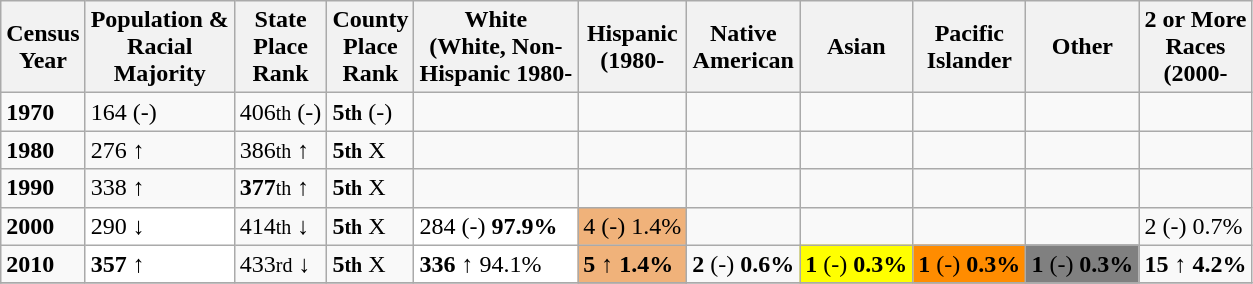<table class="wikitable">
<tr>
<th>Census<br>Year</th>
<th>Population &<br>Racial<br>Majority</th>
<th>State<br>Place<br>Rank</th>
<th>County<br>Place<br>Rank</th>
<th>White<br>(White, Non-<br>Hispanic 1980-</th>
<th>Hispanic<br>(1980-</th>
<th>Native<br>American</th>
<th>Asian</th>
<th>Pacific<br>Islander</th>
<th>Other</th>
<th>2 or More<br>Races<br>(2000-</th>
</tr>
<tr>
<td><strong>1970</strong></td>
<td>164 (-)</td>
<td>406<small>th</small> (-)</td>
<td><strong>5<small>th</small></strong> (-)</td>
<td></td>
<td></td>
<td></td>
<td></td>
<td></td>
<td></td>
<td></td>
</tr>
<tr>
<td><strong>1980</strong></td>
<td>276 ↑</td>
<td>386<small>th</small> ↑</td>
<td><strong>5<small>th</small></strong> X</td>
<td></td>
<td></td>
<td></td>
<td></td>
<td></td>
<td></td>
<td></td>
</tr>
<tr>
<td><strong>1990</strong></td>
<td>338 ↑</td>
<td><strong>377</strong><small>th</small> ↑</td>
<td><strong>5<small>th</small></strong> X</td>
<td></td>
<td></td>
<td></td>
<td></td>
<td></td>
<td></td>
<td></td>
</tr>
<tr>
<td><strong>2000</strong></td>
<td bgcolor="#FFFFFF">290 ↓</td>
<td>414<small>th</small> ↓</td>
<td><strong>5<small>th</small></strong> X</td>
<td bgcolor="#FFFFFF">284 (-) <strong>97.9%</strong></td>
<td bgcolor="#f0b27a">4 (-) 1.4%</td>
<td></td>
<td></td>
<td></td>
<td><br><td>2 (-) 0.7%</td></td>
</tr>
<tr>
<td><strong>2010</strong></td>
<td bgcolor="#FFFFFF"><strong>357</strong> ↑</td>
<td>433<small>rd</small> ↓</td>
<td><strong>5<small>th</small></strong> X</td>
<td bgcolor="#FFFFFF"><strong>336</strong> ↑ 94.1%</td>
<td bgcolor="#f0b27a"><strong>5</strong> ↑ <strong>1.4%</strong><br><td><strong>2</strong> (-) <strong>0.6%</strong></td></td>
<td bgcolor="#FFFF00"><strong>1</strong> (-) <strong>0.3%</strong></td>
<td bgcolor="#FF8C00"><strong>1</strong> (-) <strong>0.3%</strong></td>
<td bgcolor="#808080"><strong>1</strong> (-) <strong>0.3%</strong><br><td><strong>15</strong> ↑ <strong>4.2%</strong></td></td>
</tr>
<tr>
</tr>
</table>
